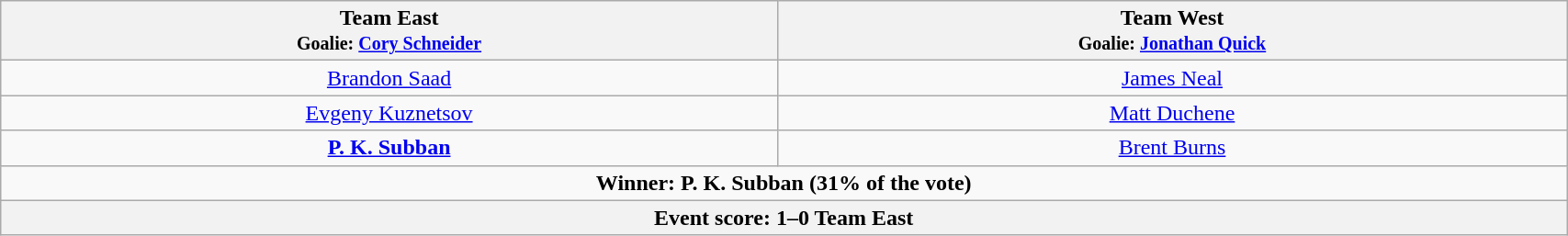<table width="90%" class="wikitable">
<tr>
<th>Team East <br> <small>Goalie: <a href='#'>Cory Schneider</a></small></th>
<th>Team West <br> <small>Goalie: <a href='#'>Jonathan Quick</a></small></th>
</tr>
<tr align="center">
<td><a href='#'>Brandon Saad</a></td>
<td><a href='#'>James Neal</a></td>
</tr>
<tr align="center">
<td><a href='#'>Evgeny Kuznetsov</a></td>
<td><a href='#'>Matt Duchene</a></td>
</tr>
<tr align="center">
<td><strong><a href='#'>P. K. Subban</a></strong></td>
<td><a href='#'>Brent Burns</a></td>
</tr>
<tr align="center">
<td colspan="4"><strong>Winner: P. K. Subban (31% of the vote)</strong></td>
</tr>
<tr align="center">
<th colspan="4">Event score: 1–0 Team East</th>
</tr>
</table>
